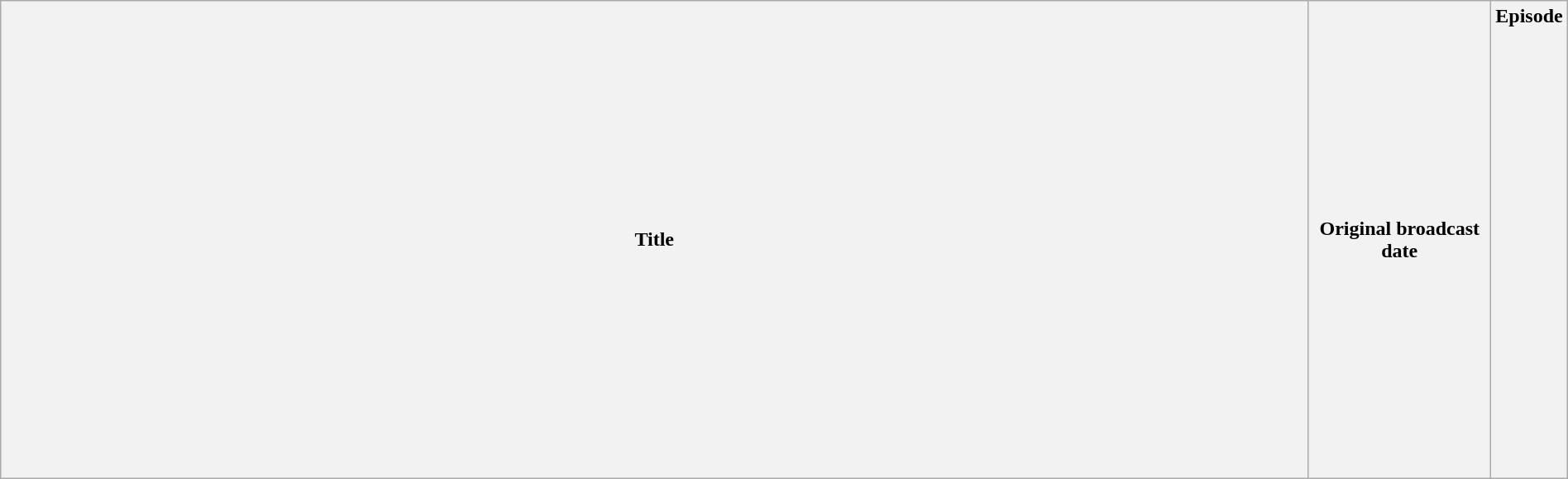<table class="wikitable plainrowheaders" style="width:100%; margin:auto;">
<tr>
<th>Title</th>
<th width="140">Original broadcast date</th>
<th width="40">Episode<br><br><br><br><br><br><br><br><br><br><br><br><br><br><br><br><br><br><br><br><br></th>
</tr>
</table>
